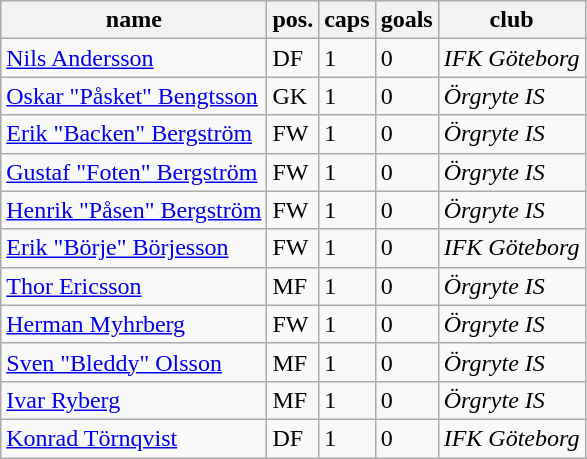<table class="wikitable" border="1">
<tr>
<th>name</th>
<th>pos.</th>
<th>caps</th>
<th>goals</th>
<th>club</th>
</tr>
<tr>
<td><a href='#'>Nils Andersson</a></td>
<td>DF</td>
<td>1</td>
<td>0</td>
<td><em>IFK Göteborg</em></td>
</tr>
<tr>
<td><a href='#'>Oskar "Påsket" Bengtsson</a></td>
<td>GK</td>
<td>1</td>
<td>0</td>
<td><em>Örgryte IS</em></td>
</tr>
<tr>
<td><a href='#'>Erik "Backen" Bergström</a></td>
<td>FW</td>
<td>1</td>
<td>0</td>
<td><em>Örgryte IS</em></td>
</tr>
<tr>
<td><a href='#'>Gustaf "Foten" Bergström</a></td>
<td>FW</td>
<td>1</td>
<td>0</td>
<td><em>Örgryte IS</em></td>
</tr>
<tr>
<td><a href='#'>Henrik "Påsen" Bergström</a></td>
<td>FW</td>
<td>1</td>
<td>0</td>
<td><em>Örgryte IS</em></td>
</tr>
<tr>
<td><a href='#'>Erik "Börje" Börjesson</a></td>
<td>FW</td>
<td>1</td>
<td>0</td>
<td><em>IFK Göteborg</em></td>
</tr>
<tr>
<td><a href='#'>Thor Ericsson</a></td>
<td>MF</td>
<td>1</td>
<td>0</td>
<td><em>Örgryte IS</em></td>
</tr>
<tr>
<td><a href='#'>Herman Myhrberg</a></td>
<td>FW</td>
<td>1</td>
<td>0</td>
<td><em>Örgryte IS</em></td>
</tr>
<tr>
<td><a href='#'>Sven "Bleddy" Olsson</a></td>
<td>MF</td>
<td>1</td>
<td>0</td>
<td><em>Örgryte IS</em></td>
</tr>
<tr>
<td><a href='#'>Ivar Ryberg</a></td>
<td>MF</td>
<td>1</td>
<td>0</td>
<td><em>Örgryte IS</em></td>
</tr>
<tr>
<td><a href='#'>Konrad Törnqvist</a></td>
<td>DF</td>
<td>1</td>
<td>0</td>
<td><em>IFK Göteborg</em></td>
</tr>
</table>
